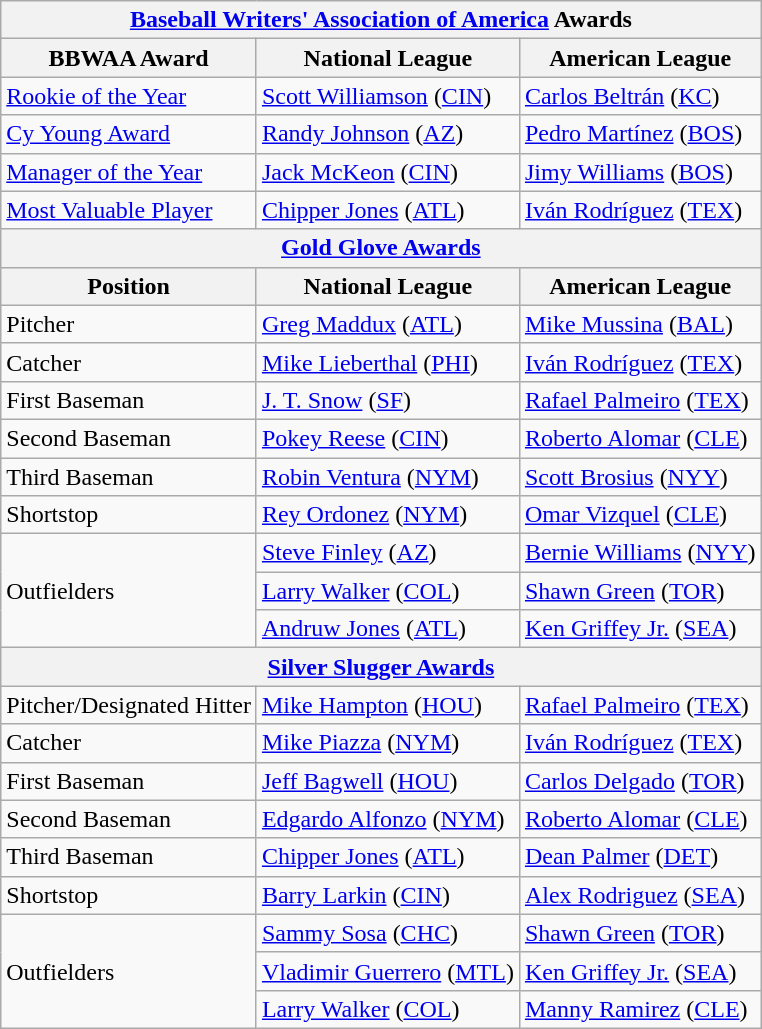<table class="wikitable">
<tr>
<th colspan="3"><a href='#'>Baseball Writers' Association of America</a> Awards</th>
</tr>
<tr>
<th>BBWAA Award</th>
<th>National League</th>
<th>American League</th>
</tr>
<tr>
<td><a href='#'>Rookie of the Year</a></td>
<td><a href='#'>Scott Williamson</a> (<a href='#'>CIN</a>)</td>
<td><a href='#'>Carlos Beltrán</a> (<a href='#'>KC</a>)</td>
</tr>
<tr>
<td><a href='#'>Cy Young Award</a></td>
<td><a href='#'>Randy Johnson</a> (<a href='#'>AZ</a>)</td>
<td><a href='#'>Pedro Martínez</a> (<a href='#'>BOS</a>)</td>
</tr>
<tr>
<td><a href='#'>Manager of the Year</a></td>
<td><a href='#'>Jack McKeon</a> (<a href='#'>CIN</a>)</td>
<td><a href='#'>Jimy Williams</a> (<a href='#'>BOS</a>)</td>
</tr>
<tr>
<td><a href='#'>Most Valuable Player</a></td>
<td><a href='#'>Chipper Jones</a> (<a href='#'>ATL</a>)</td>
<td><a href='#'>Iván Rodríguez</a> (<a href='#'>TEX</a>)</td>
</tr>
<tr>
<th colspan="3"><a href='#'>Gold Glove Awards</a></th>
</tr>
<tr>
<th>Position</th>
<th>National League</th>
<th>American League</th>
</tr>
<tr>
<td>Pitcher</td>
<td><a href='#'>Greg Maddux</a> (<a href='#'>ATL</a>)</td>
<td><a href='#'>Mike Mussina</a> (<a href='#'>BAL</a>)</td>
</tr>
<tr>
<td>Catcher</td>
<td><a href='#'>Mike Lieberthal</a> (<a href='#'>PHI</a>)</td>
<td><a href='#'>Iván Rodríguez</a> (<a href='#'>TEX</a>)</td>
</tr>
<tr>
<td>First Baseman</td>
<td><a href='#'>J. T. Snow</a> (<a href='#'>SF</a>)</td>
<td><a href='#'>Rafael Palmeiro</a> (<a href='#'>TEX</a>)</td>
</tr>
<tr>
<td>Second Baseman</td>
<td><a href='#'>Pokey Reese</a> (<a href='#'>CIN</a>)</td>
<td><a href='#'>Roberto Alomar</a> (<a href='#'>CLE</a>)</td>
</tr>
<tr>
<td>Third Baseman</td>
<td><a href='#'>Robin Ventura</a> (<a href='#'>NYM</a>)</td>
<td><a href='#'>Scott Brosius</a> (<a href='#'>NYY</a>)</td>
</tr>
<tr>
<td>Shortstop</td>
<td><a href='#'>Rey Ordonez</a> (<a href='#'>NYM</a>)</td>
<td><a href='#'>Omar Vizquel</a> (<a href='#'>CLE</a>)</td>
</tr>
<tr>
<td rowspan="3">Outfielders</td>
<td><a href='#'>Steve Finley</a> (<a href='#'>AZ</a>)</td>
<td><a href='#'>Bernie Williams</a> (<a href='#'>NYY</a>)</td>
</tr>
<tr>
<td><a href='#'>Larry Walker</a> (<a href='#'>COL</a>)</td>
<td><a href='#'>Shawn Green</a> (<a href='#'>TOR</a>)</td>
</tr>
<tr>
<td><a href='#'>Andruw Jones</a> (<a href='#'>ATL</a>)</td>
<td><a href='#'>Ken Griffey Jr.</a> (<a href='#'>SEA</a>)</td>
</tr>
<tr>
<th colspan="3"><a href='#'>Silver Slugger Awards</a></th>
</tr>
<tr>
<td>Pitcher/Designated Hitter</td>
<td><a href='#'>Mike Hampton</a> (<a href='#'>HOU</a>)</td>
<td><a href='#'>Rafael Palmeiro</a> (<a href='#'>TEX</a>)</td>
</tr>
<tr>
<td>Catcher</td>
<td><a href='#'>Mike Piazza</a> (<a href='#'>NYM</a>)</td>
<td><a href='#'>Iván Rodríguez</a> (<a href='#'>TEX</a>)</td>
</tr>
<tr>
<td>First Baseman</td>
<td><a href='#'>Jeff Bagwell</a> (<a href='#'>HOU</a>)</td>
<td><a href='#'>Carlos Delgado</a> (<a href='#'>TOR</a>)</td>
</tr>
<tr>
<td>Second Baseman</td>
<td><a href='#'>Edgardo Alfonzo</a> (<a href='#'>NYM</a>)</td>
<td><a href='#'>Roberto Alomar</a> (<a href='#'>CLE</a>)</td>
</tr>
<tr>
<td>Third Baseman</td>
<td><a href='#'>Chipper Jones</a> (<a href='#'>ATL</a>)</td>
<td><a href='#'>Dean Palmer</a> (<a href='#'>DET</a>)</td>
</tr>
<tr>
<td>Shortstop</td>
<td><a href='#'>Barry Larkin</a> (<a href='#'>CIN</a>)</td>
<td><a href='#'>Alex Rodriguez</a> (<a href='#'>SEA</a>)</td>
</tr>
<tr>
<td rowspan="3">Outfielders</td>
<td><a href='#'>Sammy Sosa</a> (<a href='#'>CHC</a>)</td>
<td><a href='#'>Shawn Green</a> (<a href='#'>TOR</a>)</td>
</tr>
<tr>
<td><a href='#'>Vladimir Guerrero</a> (<a href='#'>MTL</a>)</td>
<td><a href='#'>Ken Griffey Jr.</a> (<a href='#'>SEA</a>)</td>
</tr>
<tr>
<td><a href='#'>Larry Walker</a> (<a href='#'>COL</a>)</td>
<td><a href='#'>Manny Ramirez</a> (<a href='#'>CLE</a>)</td>
</tr>
</table>
